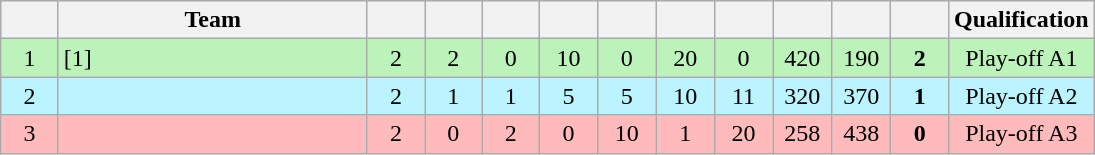<table class=wikitable style="text-align:center" width=730>
<tr>
<th width=5.5%></th>
<th width=30%>Team</th>
<th width=5.5%></th>
<th width=5.5%></th>
<th width=5.5%></th>
<th width=5.5%></th>
<th width=5.5%></th>
<th width=5.5%></th>
<th width=5.5%></th>
<th width=5.5%></th>
<th width=5.5%></th>
<th width=5.5%></th>
<th width=18%>Qualification</th>
</tr>
<tr bgcolor=#bbf3bb>
<td>1</td>
<td style="text-align:left"> [1]</td>
<td>2</td>
<td>2</td>
<td>0</td>
<td>10</td>
<td>0</td>
<td>20</td>
<td>0</td>
<td>420</td>
<td>190</td>
<td><strong>2</strong></td>
<td>Play-off A1</td>
</tr>
<tr bgcolor=#bbf3ff>
<td>2</td>
<td style="text-align:left"></td>
<td>2</td>
<td>1</td>
<td>1</td>
<td>5</td>
<td>5</td>
<td>10</td>
<td>11</td>
<td>320</td>
<td>370</td>
<td><strong>1</strong></td>
<td>Play-off A2</td>
</tr>
<tr bgcolor=#ffbbbb>
<td>3</td>
<td style="text-align:left"></td>
<td>2</td>
<td>0</td>
<td>2</td>
<td>0</td>
<td>10</td>
<td>1</td>
<td>20</td>
<td>258</td>
<td>438</td>
<td><strong>0</strong></td>
<td>Play-off A3</td>
</tr>
</table>
